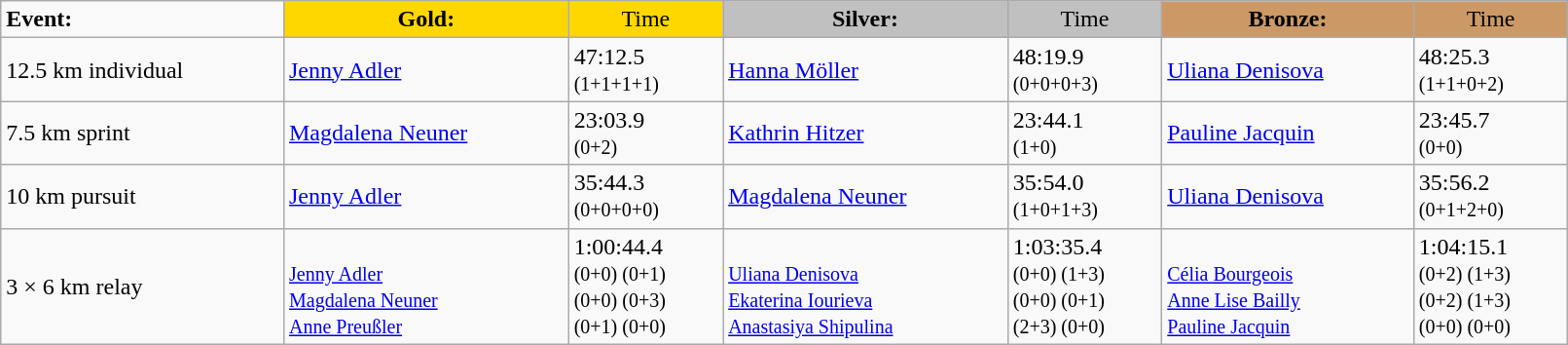<table class="wikitable" width=85%>
<tr>
<td><strong>Event:</strong></td>
<td style="text-align:center;background-color:gold;"><strong>Gold:</strong></td>
<td style="text-align:center;background-color:gold;">Time</td>
<td style="text-align:center;background-color:silver;"><strong>Silver:</strong></td>
<td style="text-align:center;background-color:silver;">Time</td>
<td style="text-align:center;background-color:#CC9966;"><strong>Bronze:</strong></td>
<td style="text-align:center;background-color:#CC9966;">Time</td>
</tr>
<tr>
<td>12.5 km individual<br><em></em></td>
<td><a href='#'>Jenny Adler</a><br><small></small></td>
<td>47:12.5<br><small>(1+1+1+1)</small></td>
<td><a href='#'>Hanna Möller</a><br><small></small></td>
<td>48:19.9<br><small>(0+0+0+3)</small></td>
<td><a href='#'>Uliana Denisova</a><br><small></small></td>
<td>48:25.3<br><small>(1+1+0+2)</small></td>
</tr>
<tr>
<td>7.5 km sprint<br><em></em></td>
<td><a href='#'>Magdalena Neuner</a><br><small></small></td>
<td>23:03.9<br><small>(0+2)</small></td>
<td><a href='#'>Kathrin Hitzer</a><br><small></small></td>
<td>23:44.1<br><small>(1+0)</small></td>
<td><a href='#'>Pauline Jacquin</a><br><small></small></td>
<td>23:45.7<br><small>(0+0)</small></td>
</tr>
<tr>
<td>10 km pursuit<br><em></em></td>
<td><a href='#'>Jenny Adler</a><br><small></small></td>
<td>35:44.3<br><small>(0+0+0+0)</small></td>
<td><a href='#'>Magdalena Neuner</a><br><small></small></td>
<td>35:54.0<br><small>(1+0+1+3)</small></td>
<td><a href='#'>Uliana Denisova</a><br><small></small></td>
<td>35:56.2<br><small>(0+1+2+0)</small></td>
</tr>
<tr>
<td>3 × 6 km relay<br><em></em></td>
<td>  <br><small><a href='#'>Jenny Adler</a><br><a href='#'>Magdalena Neuner</a><br><a href='#'>Anne Preußler</a></small></td>
<td>1:00:44.4<br><small>(0+0) (0+1)<br>(0+0) (0+3)<br>(0+1) (0+0) </small></td>
<td>  <br><small><a href='#'>Uliana Denisova</a><br><a href='#'>Ekaterina Iourieva</a><br><a href='#'>Anastasiya Shipulina</a></small></td>
<td>1:03:35.4<br><small>(0+0) (1+3)<br>(0+0) (0+1)<br>(2+3) (0+0)</small></td>
<td>  <br><small><a href='#'>Célia Bourgeois</a><br><a href='#'>Anne Lise Bailly</a><br><a href='#'>Pauline Jacquin</a></small></td>
<td>1:04:15.1<br><small>(0+2) (1+3)<br>(0+2) (1+3)<br>(0+0) (0+0) </small></td>
</tr>
</table>
